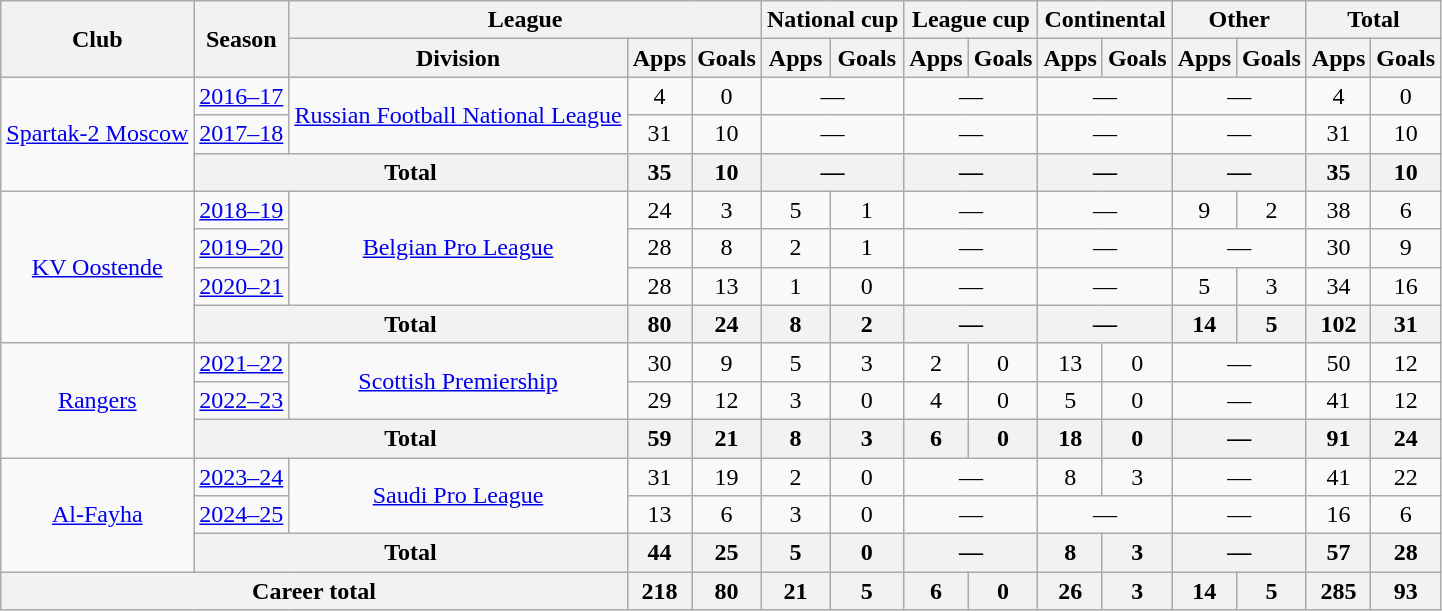<table class="wikitable" style="text-align:center">
<tr>
<th rowspan="2">Club</th>
<th rowspan="2">Season</th>
<th colspan="3">League</th>
<th colspan="2">National cup</th>
<th colspan="2">League cup</th>
<th colspan="2">Continental</th>
<th colspan="2">Other</th>
<th colspan="2">Total</th>
</tr>
<tr>
<th>Division</th>
<th>Apps</th>
<th>Goals</th>
<th>Apps</th>
<th>Goals</th>
<th>Apps</th>
<th>Goals</th>
<th>Apps</th>
<th>Goals</th>
<th>Apps</th>
<th>Goals</th>
<th>Apps</th>
<th>Goals</th>
</tr>
<tr>
<td rowspan="3"><a href='#'>Spartak-2 Moscow</a></td>
<td><a href='#'>2016–17</a></td>
<td rowspan="2"><a href='#'>Russian Football National League</a></td>
<td>4</td>
<td>0</td>
<td colspan="2">—</td>
<td colspan="2">—</td>
<td colspan="2">—</td>
<td colspan="2">—</td>
<td>4</td>
<td>0</td>
</tr>
<tr>
<td><a href='#'>2017–18</a></td>
<td>31</td>
<td>10</td>
<td colspan="2">—</td>
<td colspan="2">—</td>
<td colspan="2">—</td>
<td colspan="2">—</td>
<td>31</td>
<td>10</td>
</tr>
<tr>
<th colspan="2">Total</th>
<th>35</th>
<th>10</th>
<th colspan="2">—</th>
<th colspan="2">—</th>
<th colspan="2">—</th>
<th colspan="2">—</th>
<th>35</th>
<th>10</th>
</tr>
<tr>
<td rowspan="4"><a href='#'>KV Oostende</a></td>
<td><a href='#'>2018–19</a></td>
<td rowspan="3"><a href='#'>Belgian Pro League</a></td>
<td>24</td>
<td>3</td>
<td>5</td>
<td>1</td>
<td colspan="2">—</td>
<td colspan="2">—</td>
<td>9</td>
<td>2</td>
<td>38</td>
<td>6</td>
</tr>
<tr>
<td><a href='#'>2019–20</a></td>
<td>28</td>
<td>8</td>
<td>2</td>
<td>1</td>
<td colspan="2">—</td>
<td colspan="2">—</td>
<td colspan="2">—</td>
<td>30</td>
<td>9</td>
</tr>
<tr>
<td><a href='#'>2020–21</a></td>
<td>28</td>
<td>13</td>
<td>1</td>
<td>0</td>
<td colspan="2">—</td>
<td colspan="2">—</td>
<td>5</td>
<td>3</td>
<td>34</td>
<td>16</td>
</tr>
<tr>
<th colspan="2">Total</th>
<th>80</th>
<th>24</th>
<th>8</th>
<th>2</th>
<th colspan="2">—</th>
<th colspan="2">—</th>
<th>14</th>
<th>5</th>
<th>102</th>
<th>31</th>
</tr>
<tr>
<td rowspan="3"><a href='#'>Rangers</a></td>
<td><a href='#'>2021–22</a></td>
<td rowspan="2"><a href='#'>Scottish Premiership</a></td>
<td>30</td>
<td>9</td>
<td>5</td>
<td>3</td>
<td>2</td>
<td>0</td>
<td>13</td>
<td>0</td>
<td colspan="2">—</td>
<td>50</td>
<td>12</td>
</tr>
<tr>
<td><a href='#'>2022–23</a></td>
<td>29</td>
<td>12</td>
<td>3</td>
<td>0</td>
<td>4</td>
<td>0</td>
<td>5</td>
<td>0</td>
<td colspan="2">—</td>
<td>41</td>
<td>12</td>
</tr>
<tr>
<th colspan="2">Total</th>
<th>59</th>
<th>21</th>
<th>8</th>
<th>3</th>
<th>6</th>
<th>0</th>
<th>18</th>
<th>0</th>
<th colspan="2">—</th>
<th>91</th>
<th>24</th>
</tr>
<tr>
<td rowspan="3"><a href='#'>Al-Fayha</a></td>
<td><a href='#'>2023–24</a></td>
<td rowspan="2"><a href='#'>Saudi Pro League</a></td>
<td>31</td>
<td>19</td>
<td>2</td>
<td>0</td>
<td colspan="2">—</td>
<td>8</td>
<td>3</td>
<td colspan="2">—</td>
<td>41</td>
<td>22</td>
</tr>
<tr>
<td><a href='#'>2024–25</a></td>
<td>13</td>
<td>6</td>
<td>3</td>
<td>0</td>
<td colspan="2">—</td>
<td colspan="2">—</td>
<td colspan="2">—</td>
<td>16</td>
<td>6</td>
</tr>
<tr>
<th colspan="2">Total</th>
<th>44</th>
<th>25</th>
<th>5</th>
<th>0</th>
<th colspan="2">—</th>
<th>8</th>
<th>3</th>
<th colspan="2">—</th>
<th>57</th>
<th>28</th>
</tr>
<tr>
<th colspan="3">Career total</th>
<th>218</th>
<th>80</th>
<th>21</th>
<th>5</th>
<th>6</th>
<th>0</th>
<th>26</th>
<th>3</th>
<th>14</th>
<th>5</th>
<th>285</th>
<th>93</th>
</tr>
</table>
